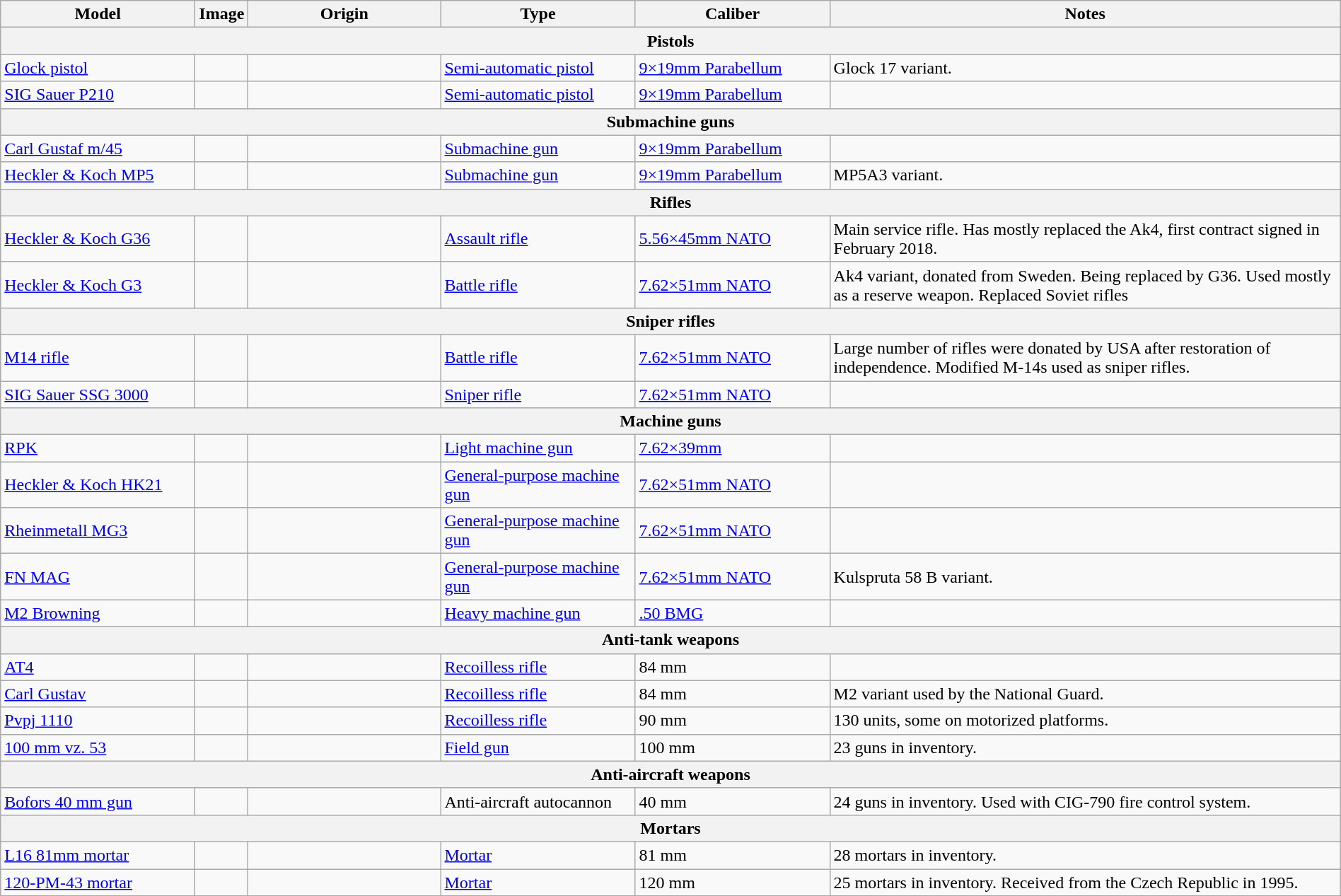<table class="wikitable" style="width:100%;">
<tr>
<th style="width:15%;">Model</th>
<th style="width:0%;">Image</th>
<th style="width:15%;">Origin</th>
<th style="width:15%;">Type</th>
<th style="width:15%;">Caliber</th>
<th style="width:40%;">Notes</th>
</tr>
<tr>
<th colspan="6">Pistols</th>
</tr>
<tr>
<td><a href='#'>Glock pistol</a></td>
<td></td>
<td></td>
<td><a href='#'>Semi-automatic pistol</a></td>
<td><a href='#'>9×19mm Parabellum</a></td>
<td>Glock 17 variant.</td>
</tr>
<tr>
<td><a href='#'>SIG Sauer P210</a></td>
<td></td>
<td></td>
<td><a href='#'>Semi-automatic pistol</a></td>
<td><a href='#'>9×19mm Parabellum</a></td>
<td></td>
</tr>
<tr>
<th colspan="6">Submachine guns</th>
</tr>
<tr>
<td><a href='#'>Carl Gustaf m/45</a></td>
<td></td>
<td></td>
<td><a href='#'>Submachine gun</a></td>
<td><a href='#'>9×19mm Parabellum</a></td>
<td></td>
</tr>
<tr>
<td><a href='#'>Heckler & Koch MP5</a></td>
<td></td>
<td></td>
<td><a href='#'>Submachine gun</a></td>
<td><a href='#'>9×19mm Parabellum</a></td>
<td>MP5A3 variant.</td>
</tr>
<tr>
<th colspan="6">Rifles</th>
</tr>
<tr>
<td><a href='#'>Heckler & Koch G36</a></td>
<td></td>
<td></td>
<td><a href='#'>Assault rifle</a></td>
<td><a href='#'>5.56×45mm NATO</a></td>
<td>Main service rifle. Has mostly replaced the Ak4, first contract signed in February 2018.</td>
</tr>
<tr>
<td><a href='#'>Heckler & Koch G3</a></td>
<td></td>
<td></td>
<td><a href='#'>Battle rifle</a></td>
<td><a href='#'>7.62×51mm NATO</a></td>
<td>Ak4 variant, donated from Sweden. Being replaced by G36. Used mostly as a reserve weapon. Replaced Soviet rifles</td>
</tr>
<tr>
<th colspan="6">Sniper rifles</th>
</tr>
<tr>
<td><a href='#'>M14 rifle</a></td>
<td></td>
<td></td>
<td><a href='#'>Battle rifle</a></td>
<td><a href='#'>7.62×51mm NATO</a></td>
<td>Large number of rifles were donated by USA after restoration of independence. Modified M-14s used as sniper rifles.</td>
</tr>
<tr>
<td><a href='#'>SIG Sauer SSG 3000</a></td>
<td></td>
<td></td>
<td><a href='#'>Sniper rifle</a></td>
<td><a href='#'>7.62×51mm NATO</a></td>
<td></td>
</tr>
<tr>
<th colspan="6">Machine guns</th>
</tr>
<tr>
<td><a href='#'>RPK</a></td>
<td></td>
<td></td>
<td><a href='#'>Light machine gun</a></td>
<td><a href='#'>7.62×39mm</a></td>
<td></td>
</tr>
<tr>
<td><a href='#'>Heckler & Koch HK21</a></td>
<td></td>
<td></td>
<td><a href='#'>General-purpose machine gun</a></td>
<td><a href='#'>7.62×51mm NATO</a></td>
<td></td>
</tr>
<tr>
<td><a href='#'>Rheinmetall MG3</a></td>
<td></td>
<td></td>
<td><a href='#'>General-purpose machine gun</a></td>
<td><a href='#'>7.62×51mm NATO</a></td>
<td></td>
</tr>
<tr>
<td><a href='#'>FN MAG</a></td>
<td></td>
<td></td>
<td><a href='#'>General-purpose machine gun</a></td>
<td><a href='#'>7.62×51mm NATO</a></td>
<td>Kulspruta 58 B variant.</td>
</tr>
<tr>
<td><a href='#'>M2 Browning</a></td>
<td></td>
<td></td>
<td><a href='#'>Heavy machine gun</a></td>
<td><a href='#'>.50 BMG</a></td>
<td></td>
</tr>
<tr>
<th colspan="6">Anti-tank weapons</th>
</tr>
<tr>
<td><a href='#'>AT4</a></td>
<td></td>
<td></td>
<td><a href='#'>Recoilless rifle</a></td>
<td>84 mm</td>
<td></td>
</tr>
<tr>
<td><a href='#'>Carl Gustav</a></td>
<td></td>
<td></td>
<td><a href='#'>Recoilless rifle</a></td>
<td>84 mm</td>
<td>M2 variant used by the National Guard.</td>
</tr>
<tr>
<td><a href='#'>Pvpj 1110</a></td>
<td></td>
<td></td>
<td><a href='#'>Recoilless rifle</a></td>
<td>90 mm</td>
<td>130 units, some on motorized platforms.</td>
</tr>
<tr>
<td><a href='#'>100 mm vz. 53</a></td>
<td></td>
<td></td>
<td><a href='#'>Field gun</a></td>
<td>100 mm</td>
<td>23 guns in inventory.</td>
</tr>
<tr>
<th colspan="6">Anti-aircraft weapons</th>
</tr>
<tr>
<td><a href='#'>Bofors 40 mm gun</a></td>
<td></td>
<td></td>
<td>Anti-aircraft autocannon</td>
<td>40 mm</td>
<td>24 guns in inventory. Used with CIG-790 fire control system.</td>
</tr>
<tr>
<th colspan="6">Mortars</th>
</tr>
<tr>
<td><a href='#'>L16 81mm mortar</a></td>
<td></td>
<td><br></td>
<td><a href='#'>Mortar</a></td>
<td>81 mm</td>
<td>28 mortars in inventory.</td>
</tr>
<tr>
<td><a href='#'>120-PM-43 mortar</a></td>
<td></td>
<td></td>
<td><a href='#'>Mortar</a></td>
<td>120 mm</td>
<td>25 mortars in inventory. Received from the Czech Republic in 1995.</td>
</tr>
<tr>
</tr>
</table>
